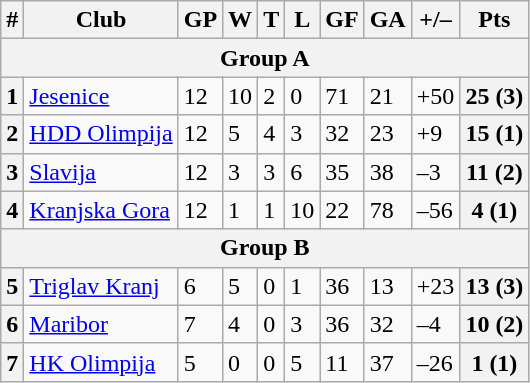<table class="wikitable">
<tr>
<th>#</th>
<th>Club</th>
<th>GP</th>
<th>W</th>
<th>T</th>
<th>L</th>
<th>GF</th>
<th>GA</th>
<th>+/–</th>
<th>Pts</th>
</tr>
<tr>
<th colspan="10">Group A</th>
</tr>
<tr>
<th>1</th>
<td><a href='#'>Jesenice</a></td>
<td>12</td>
<td>10</td>
<td>2</td>
<td>0</td>
<td>71</td>
<td>21</td>
<td>+50</td>
<th>25 (3)</th>
</tr>
<tr>
<th>2</th>
<td><a href='#'>HDD Olimpija</a></td>
<td>12</td>
<td>5</td>
<td>4</td>
<td>3</td>
<td>32</td>
<td>23</td>
<td>+9</td>
<th>15 (1)</th>
</tr>
<tr>
<th>3</th>
<td><a href='#'>Slavija</a></td>
<td>12</td>
<td>3</td>
<td>3</td>
<td>6</td>
<td>35</td>
<td>38</td>
<td>–3</td>
<th>11 (2)</th>
</tr>
<tr>
<th>4</th>
<td><a href='#'>Kranjska Gora</a></td>
<td>12</td>
<td>1</td>
<td>1</td>
<td>10</td>
<td>22</td>
<td>78</td>
<td>–56</td>
<th>4 (1)</th>
</tr>
<tr>
<th colspan="10">Group B</th>
</tr>
<tr>
<th>5</th>
<td><a href='#'>Triglav Kranj</a></td>
<td>6</td>
<td>5</td>
<td>0</td>
<td>1</td>
<td>36</td>
<td>13</td>
<td>+23</td>
<th>13 (3)</th>
</tr>
<tr>
<th>6</th>
<td><a href='#'>Maribor</a></td>
<td>7</td>
<td>4</td>
<td>0</td>
<td>3</td>
<td>36</td>
<td>32</td>
<td>–4</td>
<th>10 (2)</th>
</tr>
<tr>
<th>7</th>
<td><a href='#'>HK Olimpija</a></td>
<td>5</td>
<td>0</td>
<td>0</td>
<td>5</td>
<td>11</td>
<td>37</td>
<td>–26</td>
<th>1 (1)</th>
</tr>
</table>
